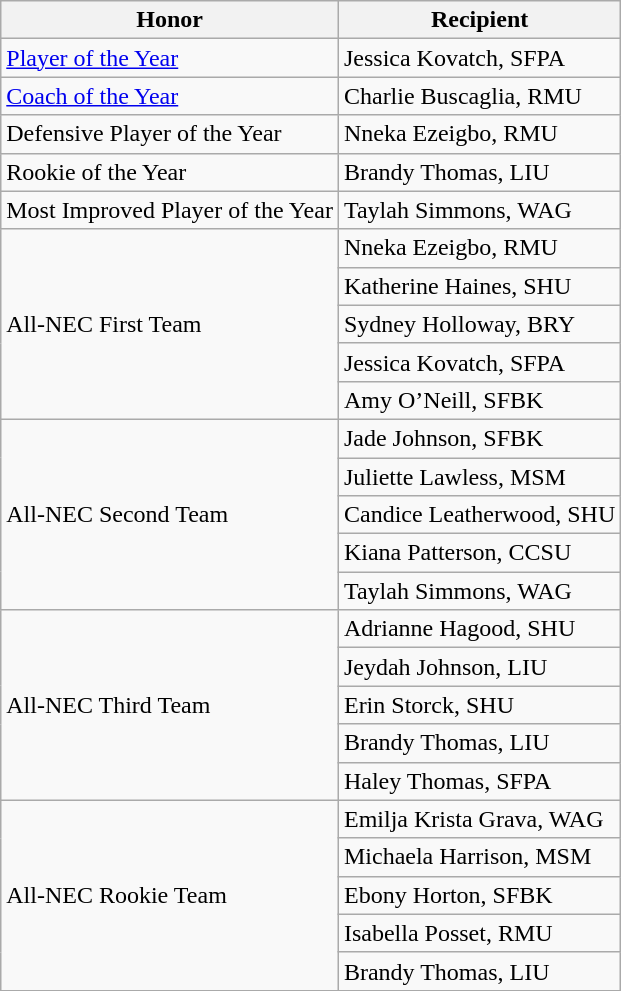<table class="wikitable" border="1">
<tr>
<th>Honor</th>
<th>Recipient</th>
</tr>
<tr>
<td><a href='#'>Player of the Year</a></td>
<td>Jessica Kovatch, SFPA</td>
</tr>
<tr>
<td><a href='#'>Coach of the Year</a></td>
<td>Charlie Buscaglia, RMU</td>
</tr>
<tr>
<td>Defensive Player of the Year</td>
<td>Nneka Ezeigbo, RMU</td>
</tr>
<tr>
<td>Rookie of the Year</td>
<td>Brandy Thomas, LIU</td>
</tr>
<tr>
<td>Most Improved Player of the Year</td>
<td>Taylah Simmons, WAG</td>
</tr>
<tr>
<td rowspan="5" valign="middle">All-NEC First Team</td>
<td>Nneka Ezeigbo, RMU</td>
</tr>
<tr>
<td>Katherine Haines, SHU</td>
</tr>
<tr>
<td>Sydney Holloway, BRY</td>
</tr>
<tr>
<td>Jessica Kovatch, SFPA</td>
</tr>
<tr>
<td>Amy O’Neill, SFBK</td>
</tr>
<tr>
<td rowspan="5" valign="middle">All-NEC Second Team</td>
<td>Jade Johnson, SFBK</td>
</tr>
<tr>
<td>Juliette Lawless, MSM</td>
</tr>
<tr>
<td>Candice Leatherwood, SHU</td>
</tr>
<tr>
<td>Kiana Patterson, CCSU</td>
</tr>
<tr>
<td>Taylah Simmons, WAG</td>
</tr>
<tr>
<td rowspan="5" valign="middle">All-NEC Third Team</td>
<td>Adrianne Hagood, SHU</td>
</tr>
<tr>
<td>Jeydah Johnson, LIU</td>
</tr>
<tr>
<td>Erin Storck, SHU</td>
</tr>
<tr>
<td>Brandy Thomas, LIU</td>
</tr>
<tr>
<td>Haley Thomas, SFPA</td>
</tr>
<tr>
<td rowspan="5" valign="middle">All-NEC Rookie Team</td>
<td>Emilja Krista Grava, WAG</td>
</tr>
<tr>
<td>Michaela Harrison, MSM</td>
</tr>
<tr>
<td>Ebony Horton, SFBK</td>
</tr>
<tr>
<td>Isabella Posset, RMU</td>
</tr>
<tr>
<td>Brandy Thomas, LIU</td>
</tr>
<tr>
</tr>
</table>
